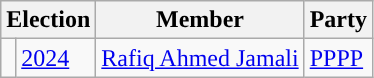<table class="wikitable">
<tr>
<th colspan="2">Election</th>
<th>Member</th>
<th>Party</th>
</tr>
<tr>
<td style="background-color: "></td>
<td><a href='#'>2024</a></td>
<td><a href='#'>Rafiq Ahmed Jamali</a></td>
<td><a href='#'>PPPP</a></td>
</tr>
</table>
